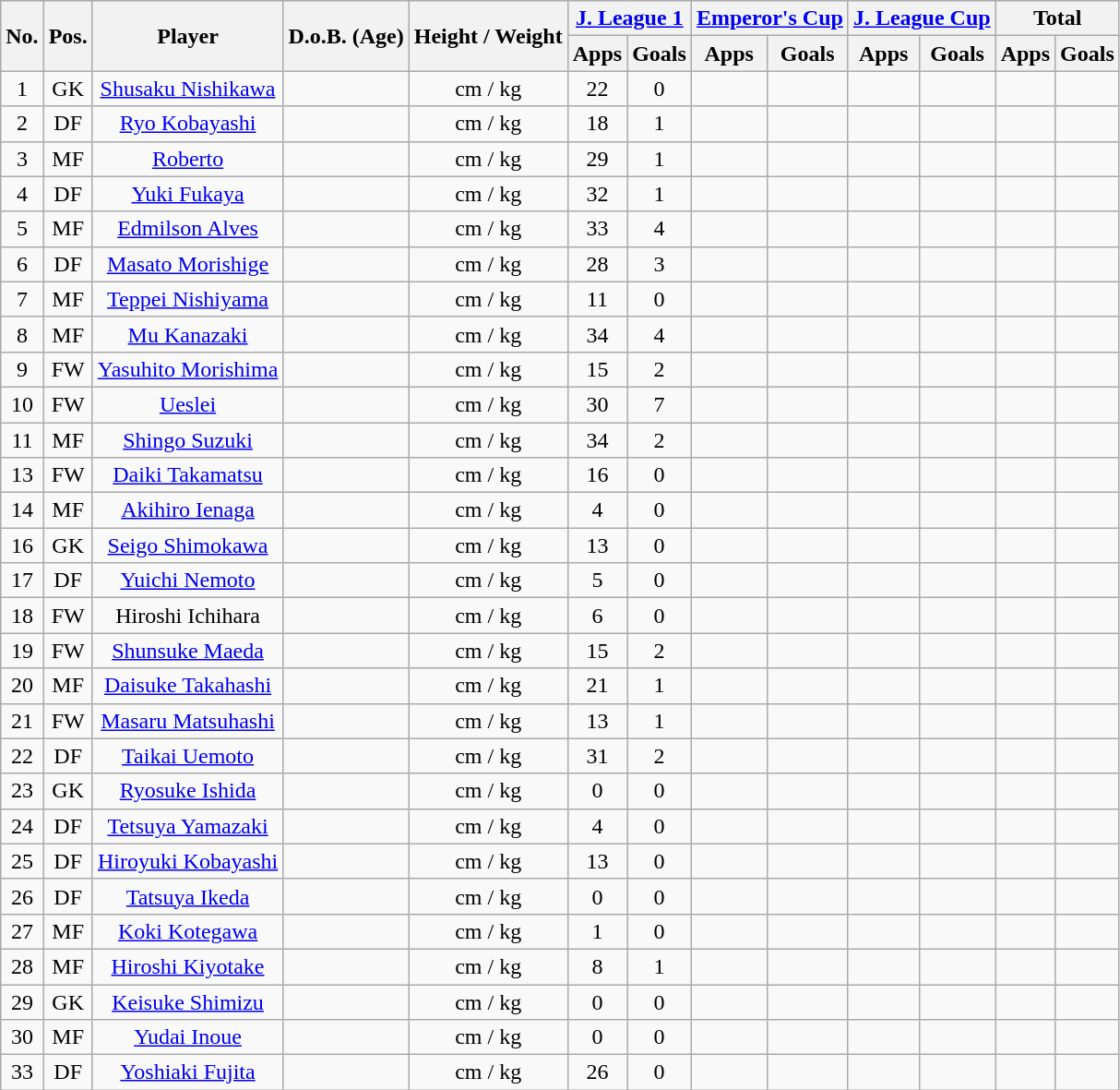<table class="wikitable" style="text-align:center;">
<tr>
<th rowspan="2">No.</th>
<th rowspan="2">Pos.</th>
<th rowspan="2">Player</th>
<th rowspan="2">D.o.B. (Age)</th>
<th rowspan="2">Height / Weight</th>
<th colspan="2"><a href='#'>J. League 1</a></th>
<th colspan="2"><a href='#'>Emperor's Cup</a></th>
<th colspan="2"><a href='#'>J. League Cup</a></th>
<th colspan="2">Total</th>
</tr>
<tr>
<th>Apps</th>
<th>Goals</th>
<th>Apps</th>
<th>Goals</th>
<th>Apps</th>
<th>Goals</th>
<th>Apps</th>
<th>Goals</th>
</tr>
<tr>
<td>1</td>
<td>GK</td>
<td><a href='#'>Shusaku Nishikawa</a></td>
<td></td>
<td>cm / kg</td>
<td>22</td>
<td>0</td>
<td></td>
<td></td>
<td></td>
<td></td>
<td></td>
<td></td>
</tr>
<tr>
<td>2</td>
<td>DF</td>
<td><a href='#'>Ryo Kobayashi</a></td>
<td></td>
<td>cm / kg</td>
<td>18</td>
<td>1</td>
<td></td>
<td></td>
<td></td>
<td></td>
<td></td>
<td></td>
</tr>
<tr>
<td>3</td>
<td>MF</td>
<td><a href='#'>Roberto</a></td>
<td></td>
<td>cm / kg</td>
<td>29</td>
<td>1</td>
<td></td>
<td></td>
<td></td>
<td></td>
<td></td>
<td></td>
</tr>
<tr>
<td>4</td>
<td>DF</td>
<td><a href='#'>Yuki Fukaya</a></td>
<td></td>
<td>cm / kg</td>
<td>32</td>
<td>1</td>
<td></td>
<td></td>
<td></td>
<td></td>
<td></td>
<td></td>
</tr>
<tr>
<td>5</td>
<td>MF</td>
<td><a href='#'>Edmilson Alves</a></td>
<td></td>
<td>cm / kg</td>
<td>33</td>
<td>4</td>
<td></td>
<td></td>
<td></td>
<td></td>
<td></td>
<td></td>
</tr>
<tr>
<td>6</td>
<td>DF</td>
<td><a href='#'>Masato Morishige</a></td>
<td></td>
<td>cm / kg</td>
<td>28</td>
<td>3</td>
<td></td>
<td></td>
<td></td>
<td></td>
<td></td>
<td></td>
</tr>
<tr>
<td>7</td>
<td>MF</td>
<td><a href='#'>Teppei Nishiyama</a></td>
<td></td>
<td>cm / kg</td>
<td>11</td>
<td>0</td>
<td></td>
<td></td>
<td></td>
<td></td>
<td></td>
<td></td>
</tr>
<tr>
<td>8</td>
<td>MF</td>
<td><a href='#'>Mu Kanazaki</a></td>
<td></td>
<td>cm / kg</td>
<td>34</td>
<td>4</td>
<td></td>
<td></td>
<td></td>
<td></td>
<td></td>
<td></td>
</tr>
<tr>
<td>9</td>
<td>FW</td>
<td><a href='#'>Yasuhito Morishima</a></td>
<td></td>
<td>cm / kg</td>
<td>15</td>
<td>2</td>
<td></td>
<td></td>
<td></td>
<td></td>
<td></td>
<td></td>
</tr>
<tr>
<td>10</td>
<td>FW</td>
<td><a href='#'>Ueslei</a></td>
<td></td>
<td>cm / kg</td>
<td>30</td>
<td>7</td>
<td></td>
<td></td>
<td></td>
<td></td>
<td></td>
<td></td>
</tr>
<tr>
<td>11</td>
<td>MF</td>
<td><a href='#'>Shingo Suzuki</a></td>
<td></td>
<td>cm / kg</td>
<td>34</td>
<td>2</td>
<td></td>
<td></td>
<td></td>
<td></td>
<td></td>
<td></td>
</tr>
<tr>
<td>13</td>
<td>FW</td>
<td><a href='#'>Daiki Takamatsu</a></td>
<td></td>
<td>cm / kg</td>
<td>16</td>
<td>0</td>
<td></td>
<td></td>
<td></td>
<td></td>
<td></td>
<td></td>
</tr>
<tr>
<td>14</td>
<td>MF</td>
<td><a href='#'>Akihiro Ienaga</a></td>
<td></td>
<td>cm / kg</td>
<td>4</td>
<td>0</td>
<td></td>
<td></td>
<td></td>
<td></td>
<td></td>
<td></td>
</tr>
<tr>
<td>16</td>
<td>GK</td>
<td><a href='#'>Seigo Shimokawa</a></td>
<td></td>
<td>cm / kg</td>
<td>13</td>
<td>0</td>
<td></td>
<td></td>
<td></td>
<td></td>
<td></td>
<td></td>
</tr>
<tr>
<td>17</td>
<td>DF</td>
<td><a href='#'>Yuichi Nemoto</a></td>
<td></td>
<td>cm / kg</td>
<td>5</td>
<td>0</td>
<td></td>
<td></td>
<td></td>
<td></td>
<td></td>
<td></td>
</tr>
<tr>
<td>18</td>
<td>FW</td>
<td>Hiroshi Ichihara</td>
<td></td>
<td>cm / kg</td>
<td>6</td>
<td>0</td>
<td></td>
<td></td>
<td></td>
<td></td>
<td></td>
<td></td>
</tr>
<tr>
<td>19</td>
<td>FW</td>
<td><a href='#'>Shunsuke Maeda</a></td>
<td></td>
<td>cm / kg</td>
<td>15</td>
<td>2</td>
<td></td>
<td></td>
<td></td>
<td></td>
<td></td>
<td></td>
</tr>
<tr>
<td>20</td>
<td>MF</td>
<td><a href='#'>Daisuke Takahashi</a></td>
<td></td>
<td>cm / kg</td>
<td>21</td>
<td>1</td>
<td></td>
<td></td>
<td></td>
<td></td>
<td></td>
<td></td>
</tr>
<tr>
<td>21</td>
<td>FW</td>
<td><a href='#'>Masaru Matsuhashi</a></td>
<td></td>
<td>cm / kg</td>
<td>13</td>
<td>1</td>
<td></td>
<td></td>
<td></td>
<td></td>
<td></td>
<td></td>
</tr>
<tr>
<td>22</td>
<td>DF</td>
<td><a href='#'>Taikai Uemoto</a></td>
<td></td>
<td>cm / kg</td>
<td>31</td>
<td>2</td>
<td></td>
<td></td>
<td></td>
<td></td>
<td></td>
<td></td>
</tr>
<tr>
<td>23</td>
<td>GK</td>
<td><a href='#'>Ryosuke Ishida</a></td>
<td></td>
<td>cm / kg</td>
<td>0</td>
<td>0</td>
<td></td>
<td></td>
<td></td>
<td></td>
<td></td>
<td></td>
</tr>
<tr>
<td>24</td>
<td>DF</td>
<td><a href='#'>Tetsuya Yamazaki</a></td>
<td></td>
<td>cm / kg</td>
<td>4</td>
<td>0</td>
<td></td>
<td></td>
<td></td>
<td></td>
<td></td>
<td></td>
</tr>
<tr>
<td>25</td>
<td>DF</td>
<td><a href='#'>Hiroyuki Kobayashi</a></td>
<td></td>
<td>cm / kg</td>
<td>13</td>
<td>0</td>
<td></td>
<td></td>
<td></td>
<td></td>
<td></td>
<td></td>
</tr>
<tr>
<td>26</td>
<td>DF</td>
<td><a href='#'>Tatsuya Ikeda</a></td>
<td></td>
<td>cm / kg</td>
<td>0</td>
<td>0</td>
<td></td>
<td></td>
<td></td>
<td></td>
<td></td>
<td></td>
</tr>
<tr>
<td>27</td>
<td>MF</td>
<td><a href='#'>Koki Kotegawa</a></td>
<td></td>
<td>cm / kg</td>
<td>1</td>
<td>0</td>
<td></td>
<td></td>
<td></td>
<td></td>
<td></td>
<td></td>
</tr>
<tr>
<td>28</td>
<td>MF</td>
<td><a href='#'>Hiroshi Kiyotake</a></td>
<td></td>
<td>cm / kg</td>
<td>8</td>
<td>1</td>
<td></td>
<td></td>
<td></td>
<td></td>
<td></td>
<td></td>
</tr>
<tr>
<td>29</td>
<td>GK</td>
<td><a href='#'>Keisuke Shimizu</a></td>
<td></td>
<td>cm / kg</td>
<td>0</td>
<td>0</td>
<td></td>
<td></td>
<td></td>
<td></td>
<td></td>
<td></td>
</tr>
<tr>
<td>30</td>
<td>MF</td>
<td><a href='#'>Yudai Inoue</a></td>
<td></td>
<td>cm / kg</td>
<td>0</td>
<td>0</td>
<td></td>
<td></td>
<td></td>
<td></td>
<td></td>
<td></td>
</tr>
<tr>
<td>33</td>
<td>DF</td>
<td><a href='#'>Yoshiaki Fujita</a></td>
<td></td>
<td>cm / kg</td>
<td>26</td>
<td>0</td>
<td></td>
<td></td>
<td></td>
<td></td>
<td></td>
<td></td>
</tr>
</table>
